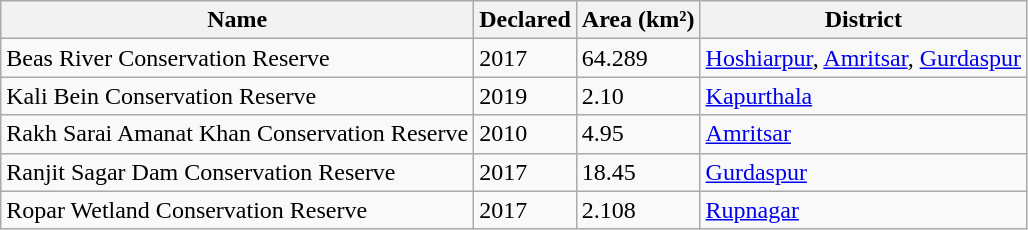<table class="wikitable sortable">
<tr>
<th>Name</th>
<th>Declared</th>
<th>Area (km²)</th>
<th>District</th>
</tr>
<tr>
<td>Beas River Conservation Reserve</td>
<td>2017</td>
<td>64.289</td>
<td><a href='#'>Hoshiarpur</a>, <a href='#'>Amritsar</a>, <a href='#'>Gurdaspur</a></td>
</tr>
<tr>
<td>Kali Bein Conservation Reserve</td>
<td>2019</td>
<td>2.10</td>
<td><a href='#'>Kapurthala</a></td>
</tr>
<tr>
<td>Rakh Sarai Amanat Khan Conservation Reserve</td>
<td>2010</td>
<td>4.95</td>
<td><a href='#'>Amritsar</a></td>
</tr>
<tr>
<td>Ranjit Sagar Dam Conservation Reserve</td>
<td>2017</td>
<td>18.45</td>
<td><a href='#'>Gurdaspur</a></td>
</tr>
<tr>
<td>Ropar Wetland Conservation Reserve</td>
<td>2017</td>
<td>2.108</td>
<td><a href='#'>Rupnagar</a></td>
</tr>
</table>
